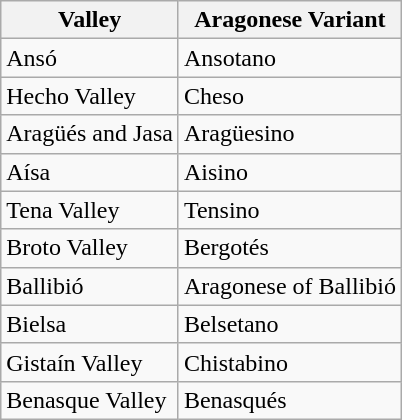<table class="wikitable">
<tr>
<th>Valley</th>
<th>Aragonese Variant</th>
</tr>
<tr>
<td>Ansó</td>
<td>Ansotano</td>
</tr>
<tr>
<td>Hecho Valley</td>
<td>Cheso</td>
</tr>
<tr>
<td>Aragüés and Jasa</td>
<td>Aragüesino</td>
</tr>
<tr>
<td>Aísa</td>
<td>Aisino</td>
</tr>
<tr>
<td>Tena Valley</td>
<td>Tensino</td>
</tr>
<tr>
<td>Broto Valley</td>
<td>Bergotés</td>
</tr>
<tr>
<td>Ballibió</td>
<td>Aragonese of Ballibió</td>
</tr>
<tr>
<td>Bielsa</td>
<td>Belsetano</td>
</tr>
<tr>
<td>Gistaín Valley</td>
<td>Chistabino</td>
</tr>
<tr>
<td>Benasque Valley</td>
<td>Benasqués</td>
</tr>
</table>
